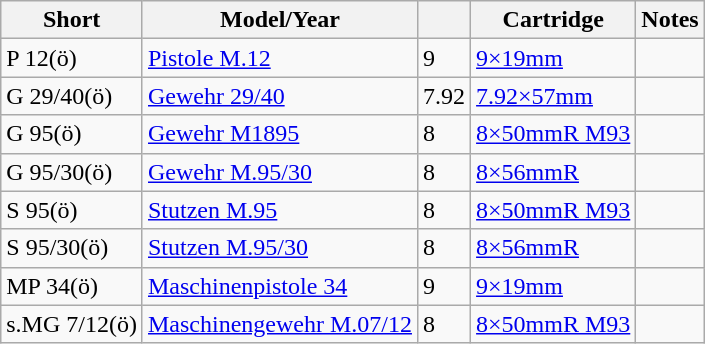<table border="1" class="wikitable sortable">
<tr>
<th>Short<br></th>
<th>Model/Year</th>
<th><br></th>
<th>Cartridge</th>
<th>Notes</th>
</tr>
<tr>
<td>P 12(ö)</td>
<td><a href='#'>Pistole M.12</a></td>
<td>9</td>
<td><a href='#'>9×19mm</a></td>
<td></td>
</tr>
<tr>
<td>G 29/40(ö)</td>
<td><a href='#'>Gewehr 29/40</a></td>
<td>7.92</td>
<td><a href='#'>7.92×57mm</a></td>
<td></td>
</tr>
<tr>
<td>G 95(ö)</td>
<td><a href='#'>Gewehr M1895</a></td>
<td>8</td>
<td><a href='#'>8×50mmR M93</a></td>
<td></td>
</tr>
<tr>
<td>G 95/30(ö)</td>
<td><a href='#'>Gewehr M.95/30</a></td>
<td>8</td>
<td><a href='#'>8×56mmR</a></td>
<td></td>
</tr>
<tr>
<td>S 95(ö)</td>
<td><a href='#'>Stutzen M.95</a></td>
<td>8</td>
<td><a href='#'>8×50mmR M93</a></td>
<td></td>
</tr>
<tr>
<td>S 95/30(ö)</td>
<td><a href='#'>Stutzen M.95/30</a></td>
<td>8</td>
<td><a href='#'>8×56mmR</a></td>
<td></td>
</tr>
<tr>
<td>MP 34(ö)</td>
<td><a href='#'>Maschinenpistole 34</a></td>
<td>9</td>
<td><a href='#'>9×19mm</a></td>
<td></td>
</tr>
<tr>
<td>s.MG 7/12(ö)</td>
<td><a href='#'>Maschinengewehr M.07/12</a></td>
<td>8</td>
<td><a href='#'>8×50mmR M93</a></td>
<td></td>
</tr>
</table>
